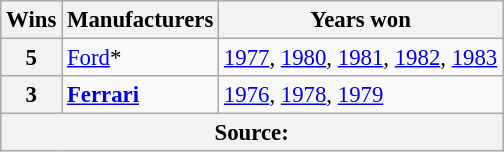<table class="wikitable" style="font-size: 95%;">
<tr>
<th>Wins</th>
<th>Manufacturers</th>
<th>Years won</th>
</tr>
<tr>
<th>5</th>
<td> <a href='#'>Ford</a>*</td>
<td><a href='#'>1977</a>, <a href='#'>1980</a>, <a href='#'>1981</a>, <a href='#'>1982</a>, <a href='#'>1983</a></td>
</tr>
<tr>
<th>3</th>
<td><strong> <a href='#'>Ferrari</a></strong></td>
<td><a href='#'>1976</a>, <a href='#'>1978</a>, <a href='#'>1979</a></td>
</tr>
<tr>
<th colspan="3">Source:</th>
</tr>
</table>
